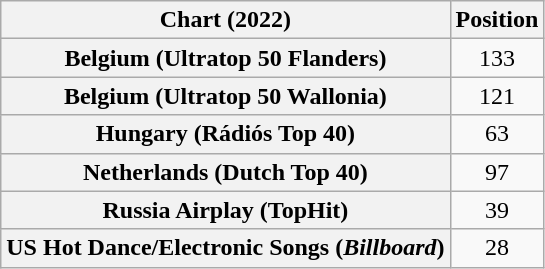<table class="wikitable sortable plainrowheaders" style="text-align:center">
<tr>
<th scope="col">Chart (2022)</th>
<th scope="col">Position</th>
</tr>
<tr>
<th scope="row">Belgium (Ultratop 50 Flanders)</th>
<td>133</td>
</tr>
<tr>
<th scope="row">Belgium (Ultratop 50 Wallonia)</th>
<td>121</td>
</tr>
<tr>
<th scope="row">Hungary (Rádiós Top 40)</th>
<td>63</td>
</tr>
<tr>
<th scope="row">Netherlands (Dutch Top 40)</th>
<td>97</td>
</tr>
<tr>
<th scope="row">Russia Airplay (TopHit)</th>
<td>39</td>
</tr>
<tr>
<th scope="row">US Hot Dance/Electronic Songs (<em>Billboard</em>)</th>
<td>28</td>
</tr>
</table>
